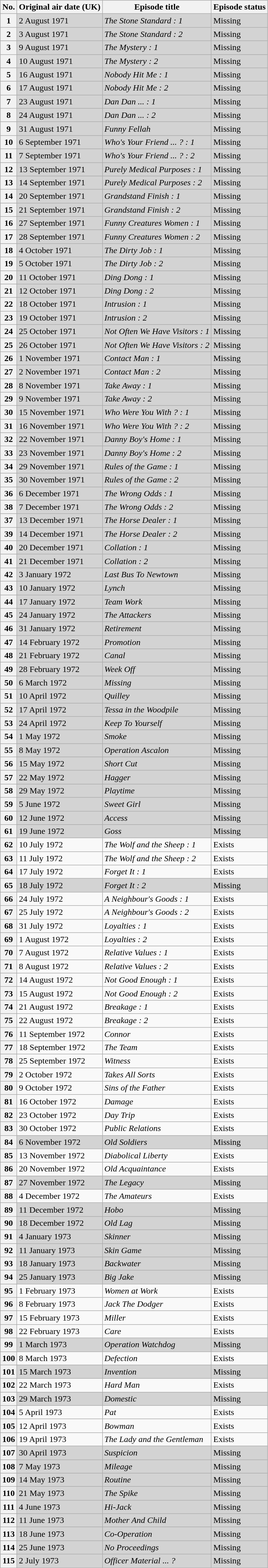<table class="wikitable">
<tr>
<th>No.</th>
<th>Original air date (UK)</th>
<th>Episode title</th>
<th>Episode status</th>
</tr>
<tr style="background:lightgrey;">
<th style="text-align:center;">1</th>
<td>2 August 1971</td>
<td><em>The Stone Standard : 1</em></td>
<td>Missing</td>
</tr>
<tr style="background:lightgrey;">
<th style="text-align:center;">2</th>
<td>3 August 1971</td>
<td><em>The Stone Standard : 2</em></td>
<td>Missing</td>
</tr>
<tr style="background:lightgrey;">
<th style="text-align:center;">3</th>
<td>9 August 1971</td>
<td><em>The Mystery : 1</em></td>
<td>Missing</td>
</tr>
<tr style="background:lightgrey;">
<th style="text-align:center;">4</th>
<td>10 August 1971</td>
<td><em>The Mystery : 2</em></td>
<td>Missing</td>
</tr>
<tr style="background:lightgrey;">
<th style="text-align:center;">5</th>
<td>16 August 1971</td>
<td><em>Nobody Hit Me : 1</em></td>
<td>Missing</td>
</tr>
<tr style="background:lightgrey;">
<th style="text-align:center;">6</th>
<td>17 August 1971</td>
<td><em>Nobody Hit Me : 2</em></td>
<td>Missing</td>
</tr>
<tr style="background:lightgrey;">
<th style="text-align:center;">7</th>
<td>23 August 1971</td>
<td><em>Dan Dan ... : 1</em></td>
<td>Missing</td>
</tr>
<tr style="background:lightgrey;">
<th style="text-align:center;">8</th>
<td>24 August 1971</td>
<td><em>Dan Dan ... : 2</em></td>
<td>Missing</td>
</tr>
<tr style="background:lightgrey;">
<th style="text-align:center;">9</th>
<td>31 August 1971</td>
<td><em>Funny Fellah</em></td>
<td>Missing</td>
</tr>
<tr style="background:lightgrey;">
<th style="text-align:center;">10</th>
<td>6 September 1971</td>
<td><em>Who's Your Friend ... ? : 1</em></td>
<td>Missing</td>
</tr>
<tr style="background:lightgrey;">
<th style="text-align:center;">11</th>
<td>7 September 1971</td>
<td><em>Who's Your Friend ... ? : 2</em></td>
<td>Missing</td>
</tr>
<tr style="background:lightgrey;">
<th style="text-align:center;">12</th>
<td>13 September 1971</td>
<td><em>Purely Medical Purposes : 1</em></td>
<td>Missing</td>
</tr>
<tr style="background:lightgrey;">
<th style="text-align:center;">13</th>
<td>14 September 1971</td>
<td><em>Purely Medical Purposes : 2</em></td>
<td>Missing</td>
</tr>
<tr style="background:lightgrey;">
<th style="text-align:center;">14</th>
<td>20 September 1971</td>
<td><em>Grandstand Finish : 1</em></td>
<td>Missing</td>
</tr>
<tr style="background:lightgrey;">
<th style="text-align:center;">15</th>
<td>21 September 1971</td>
<td><em>Grandstand Finish : 2</em></td>
<td>Missing</td>
</tr>
<tr style="background:lightgrey;">
<th style="text-align:center;">16</th>
<td>27 September 1971</td>
<td><em>Funny Creatures Women : 1</em></td>
<td>Missing</td>
</tr>
<tr style="background:lightgrey;">
<th style="text-align:center;">17</th>
<td>28 September 1971</td>
<td><em>Funny Creatures Women : 2</em></td>
<td>Missing</td>
</tr>
<tr style="background:lightgrey;">
<th style="text-align:center;">18</th>
<td>4 October 1971</td>
<td><em>The Dirty Job : 1</em></td>
<td>Missing</td>
</tr>
<tr style="background:lightgrey;">
<th style="text-align:center;">19</th>
<td>5 October 1971</td>
<td><em>The Dirty Job : 2</em></td>
<td>Missing</td>
</tr>
<tr style="background:lightgrey;">
<th style="text-align:center;">20</th>
<td>11 October 1971</td>
<td><em>Ding Dong : 1</em></td>
<td>Missing</td>
</tr>
<tr style="background:lightgrey;">
<th style="text-align:center;">21</th>
<td>12 October 1971</td>
<td><em>Ding Dong : 2</em></td>
<td>Missing</td>
</tr>
<tr style="background:lightgrey;">
<th style="text-align:center;">22</th>
<td>18 October 1971</td>
<td><em>Intrusion : 1</em></td>
<td>Missing</td>
</tr>
<tr style="background:lightgrey;">
<th style="text-align:center;">23</th>
<td>19 October 1971</td>
<td><em>Intrusion : 2</em></td>
<td>Missing</td>
</tr>
<tr style="background:lightgrey;">
<th style="text-align:center;">24</th>
<td>25 October 1971</td>
<td><em>Not Often We Have Visitors : 1</em></td>
<td>Missing</td>
</tr>
<tr style="background:lightgrey;">
<th style="text-align:center;">25</th>
<td>26 October 1971</td>
<td><em>Not Often We Have Visitors : 2</em></td>
<td>Missing</td>
</tr>
<tr style="background:lightgrey;">
<th style="text-align:center;">26</th>
<td>1 November 1971</td>
<td><em>Contact Man : 1</em></td>
<td>Missing</td>
</tr>
<tr style="background:lightgrey;">
<th style="text-align:center;">27</th>
<td>2 November 1971</td>
<td><em>Contact Man : 2</em></td>
<td>Missing</td>
</tr>
<tr style="background:lightgrey;">
<th style="text-align:center;">28</th>
<td>8 November 1971</td>
<td><em>Take Away : 1</em></td>
<td>Missing</td>
</tr>
<tr style="background:lightgrey;">
<th style="text-align:center;">29</th>
<td>9 November 1971</td>
<td><em>Take Away : 2</em></td>
<td>Missing</td>
</tr>
<tr style="background:lightgrey;">
<th style="text-align:center;">30</th>
<td>15 November 1971</td>
<td><em>Who Were You With ? : 1</em></td>
<td>Missing</td>
</tr>
<tr style="background:lightgrey;">
<th style="text-align:center;">31</th>
<td>16 November 1971</td>
<td><em>Who Were You With ? : 2</em></td>
<td>Missing</td>
</tr>
<tr style="background:lightgrey;">
<th style="text-align:center;">32</th>
<td>22 November 1971</td>
<td><em>Danny Boy's Home : 1</em></td>
<td>Missing</td>
</tr>
<tr style="background:lightgrey;">
<th style="text-align:center;">33</th>
<td>23 November 1971</td>
<td><em>Danny Boy's Home : 2</em></td>
<td>Missing</td>
</tr>
<tr style="background:lightgrey;">
<th style="text-align:center;">34</th>
<td>29 November 1971</td>
<td><em>Rules of the Game : 1</em></td>
<td>Missing</td>
</tr>
<tr style="background:lightgrey;">
<th style="text-align:center;">35</th>
<td>30 November 1971</td>
<td><em>Rules of the Game : 2</em></td>
<td>Missing</td>
</tr>
<tr style="background:lightgrey;">
<th style="text-align:center;">36</th>
<td>6 December 1971</td>
<td><em>The Wrong Odds : 1</em></td>
<td>Missing</td>
</tr>
<tr style="background:lightgrey;">
<th style="text-align:center;">38</th>
<td>7 December 1971</td>
<td><em>The Wrong Odds : 2</em></td>
<td>Missing</td>
</tr>
<tr style="background:lightgrey;">
<th style="text-align:center;">37</th>
<td>13 December 1971</td>
<td><em>The Horse Dealer : 1</em></td>
<td>Missing</td>
</tr>
<tr style="background:lightgrey;">
<th style="text-align:center;">39</th>
<td>14 December 1971</td>
<td><em>The Horse Dealer : 2</em></td>
<td>Missing</td>
</tr>
<tr style="background:lightgrey;">
<th style="text-align:center;">40</th>
<td>20 December 1971</td>
<td><em>Collation : 1</em></td>
<td>Missing</td>
</tr>
<tr style="background:lightgrey;">
<th style="text-align:center;">41</th>
<td>21 December 1971</td>
<td><em>Collation : 2</em></td>
<td>Missing</td>
</tr>
<tr style="background:lightgrey;">
<th style="text-align:center;">42</th>
<td>3 January 1972</td>
<td><em>Last Bus To Newtown</em></td>
<td>Missing</td>
</tr>
<tr style="background:lightgrey;">
<th style="text-align:center;">43</th>
<td>10 January 1972</td>
<td><em>Lynch</em></td>
<td>Missing</td>
</tr>
<tr style="background:lightgrey;">
<th style="text-align:center;">44</th>
<td>17 January 1972</td>
<td><em>Team Work</em></td>
<td>Missing</td>
</tr>
<tr style="background:lightgrey;">
<th style="text-align:center;">45</th>
<td>24 January 1972</td>
<td><em>The Attackers</em></td>
<td>Missing</td>
</tr>
<tr style="background:lightgrey;">
<th style="text-align:center;">46</th>
<td>31 January 1972</td>
<td><em>Retirement</em></td>
<td>Missing</td>
</tr>
<tr style="background:lightgrey;">
<th style="text-align:center;">47</th>
<td>14 February 1972</td>
<td><em>Promotion</em></td>
<td>Missing</td>
</tr>
<tr style="background:lightgrey;">
<th style="text-align:center;">48</th>
<td>21 February 1972</td>
<td><em>Canal</em></td>
<td>Missing</td>
</tr>
<tr style="background:lightgrey;">
<th style="text-align:center;">49</th>
<td>28 February 1972</td>
<td><em>Week Off</em></td>
<td>Missing</td>
</tr>
<tr style="background:lightgrey;">
<th style="text-align:center;">50</th>
<td>6 March 1972</td>
<td><em>Missing</em></td>
<td>Missing</td>
</tr>
<tr style="background:lightgrey;">
<th style="text-align:center;">51</th>
<td>10 April 1972</td>
<td><em>Quilley</em></td>
<td>Missing</td>
</tr>
<tr style="background:lightgrey;">
<th style="text-align:center;">52</th>
<td>17 April 1972</td>
<td><em>Tessa in the Woodpile</em></td>
<td>Missing</td>
</tr>
<tr style="background:lightgrey;">
<th style="text-align:center;">53</th>
<td>24 April 1972</td>
<td><em>Keep To Yourself</em></td>
<td>Missing</td>
</tr>
<tr style="background:lightgrey;">
<th style="text-align:center;">54</th>
<td>1 May 1972</td>
<td><em>Smoke</em></td>
<td>Missing</td>
</tr>
<tr style="background:lightgrey;">
<th style="text-align:center;">55</th>
<td>8 May 1972</td>
<td><em>Operation Ascalon</em></td>
<td>Missing</td>
</tr>
<tr style="background:lightgrey;">
<th style="text-align:center;">56</th>
<td>15 May 1972</td>
<td><em>Short Cut</em></td>
<td>Missing</td>
</tr>
<tr style="background:lightgrey;">
<th style="text-align:center;">57</th>
<td>22 May 1972</td>
<td><em>Hagger</em></td>
<td>Missing</td>
</tr>
<tr style="background:lightgrey;">
<th style="text-align:center;">58</th>
<td>29 May 1972</td>
<td><em>Playtime</em></td>
<td>Missing</td>
</tr>
<tr style="background:lightgrey;">
<th style="text-align:center;">59</th>
<td>5 June 1972</td>
<td><em>Sweet Girl</em></td>
<td>Missing</td>
</tr>
<tr style="background:lightgrey;">
<th style="text-align:center;">60</th>
<td>12 June 1972</td>
<td><em>Access</em></td>
<td>Missing</td>
</tr>
<tr style="background:lightgrey;">
<th style="text-align:center;">61</th>
<td>19 June 1972</td>
<td><em>Goss</em></td>
<td>Missing</td>
</tr>
<tr>
<th style="text-align:center;">62</th>
<td>10 July 1972</td>
<td><em>The Wolf and the Sheep : 1</em></td>
<td>Exists</td>
</tr>
<tr>
<th style="text-align:center;">63</th>
<td>11 July 1972</td>
<td><em>The Wolf and the Sheep : 2</em></td>
<td>Exists</td>
</tr>
<tr>
<th style="text-align:center;">64</th>
<td>17 July 1972</td>
<td><em>Forget It : 1</em></td>
<td>Exists</td>
</tr>
<tr style="background:lightgrey;">
<th style="text-align:center;">65</th>
<td>18 July 1972</td>
<td><em>Forget It : 2</em></td>
<td>Missing</td>
</tr>
<tr>
<th style="text-align:center;">66</th>
<td>24 July 1972</td>
<td><em>A Neighbour's Goods : 1</em></td>
<td>Exists</td>
</tr>
<tr>
<th style="text-align:center;">67</th>
<td>25 July 1972</td>
<td><em>A Neighbour's Goods : 2</em></td>
<td>Exists</td>
</tr>
<tr>
<th style="text-align:center;">68</th>
<td>31 July 1972</td>
<td><em>Loyalties : 1</em></td>
<td>Exists</td>
</tr>
<tr>
<th style="text-align:center;">69</th>
<td>1 August 1972</td>
<td><em>Loyalties : 2</em></td>
<td>Exists</td>
</tr>
<tr>
<th style="text-align:center;">70</th>
<td>7 August 1972</td>
<td><em>Relative Values : 1</em></td>
<td>Exists</td>
</tr>
<tr>
<th style="text-align:center;">71</th>
<td>8 August 1972</td>
<td><em>Relative Values : 2</em></td>
<td>Exists</td>
</tr>
<tr>
<th style="text-align:center;">72</th>
<td>14 August 1972</td>
<td><em>Not Good Enough : 1</em></td>
<td>Exists</td>
</tr>
<tr>
<th style="text-align:center;">73</th>
<td>15 August 1972</td>
<td><em>Not Good Enough : 2</em></td>
<td>Exists</td>
</tr>
<tr>
<th style="text-align:center;">74</th>
<td>21 August 1972</td>
<td><em>Breakage : 1</em></td>
<td>Exists</td>
</tr>
<tr>
<th style="text-align:center;">75</th>
<td>22 August 1972</td>
<td><em>Breakage : 2</em></td>
<td>Exists</td>
</tr>
<tr>
<th style="text-align:center;">76</th>
<td>11 September 1972</td>
<td><em>Connor</em></td>
<td>Exists</td>
</tr>
<tr>
<th style="text-align:center;">77</th>
<td>18 September 1972</td>
<td><em>The Team</em></td>
<td>Exists</td>
</tr>
<tr>
<th style="text-align:center;">78</th>
<td>25 September 1972</td>
<td><em>Witness</em></td>
<td>Exists</td>
</tr>
<tr>
<th style="text-align:center;">79</th>
<td>2 October 1972</td>
<td><em>Takes All Sorts</em></td>
<td>Exists</td>
</tr>
<tr>
<th style="text-align:center;">80</th>
<td>9 October 1972</td>
<td><em>Sins of the Father</em></td>
<td>Exists</td>
</tr>
<tr>
<th style="text-align:center;">81</th>
<td>16 October 1972</td>
<td><em>Damage</em></td>
<td>Exists</td>
</tr>
<tr>
<th style="text-align:center;">82</th>
<td>23 October 1972</td>
<td><em>Day Trip</em></td>
<td>Exists</td>
</tr>
<tr>
<th style="text-align:center;">83</th>
<td>30 October 1972</td>
<td><em>Public Relations</em></td>
<td>Exists</td>
</tr>
<tr style="background:lightgrey;">
<th style="text-align:center;">84</th>
<td>6 November 1972</td>
<td><em>Old Soldiers</em></td>
<td>Missing</td>
</tr>
<tr>
<th style="text-align:center;">85</th>
<td>13 November 1972</td>
<td><em>Diabolical Liberty</em></td>
<td>Exists</td>
</tr>
<tr>
<th style="text-align:center;">86</th>
<td>20 November 1972</td>
<td><em>Old Acquaintance</em></td>
<td>Exists</td>
</tr>
<tr style="background:lightgrey;">
<th style="text-align:center;">87</th>
<td>27 November 1972</td>
<td><em>The Legacy</em></td>
<td>Missing</td>
</tr>
<tr>
<th style="text-align:center;">88</th>
<td>4 December 1972</td>
<td><em>The Amateurs</em></td>
<td>Exists</td>
</tr>
<tr style="background:lightgrey;">
<th style="text-align:center;">89</th>
<td>11 December 1972</td>
<td><em>Hobo</em></td>
<td>Missing</td>
</tr>
<tr style="background:lightgrey;">
<th style="text-align:center;">90</th>
<td>18 December 1972</td>
<td><em>Old Lag</em></td>
<td>Missing</td>
</tr>
<tr style="background:lightgrey;">
<th style="text-align:center;">91</th>
<td>4 January 1973</td>
<td><em>Skinner</em></td>
<td>Missing</td>
</tr>
<tr style="background:lightgrey;">
<th style="text-align:center;">92</th>
<td>11 January 1973</td>
<td><em>Skin Game</em></td>
<td>Missing</td>
</tr>
<tr style="background:lightgrey;">
<th style="text-align:center;">93</th>
<td>18 January 1973</td>
<td><em>Backwater</em></td>
<td>Missing</td>
</tr>
<tr style="background:lightgrey;">
<th style="text-align:center;">94</th>
<td>25 January 1973</td>
<td><em>Big Jake</em></td>
<td>Missing</td>
</tr>
<tr>
<th style="text-align:center;">95</th>
<td>1 February 1973</td>
<td><em>Women at Work</em></td>
<td>Exists</td>
</tr>
<tr>
<th style="text-align:center;">96</th>
<td>8 February 1973</td>
<td><em>Jack The Dodger</em></td>
<td>Exists</td>
</tr>
<tr>
<th style="text-align:center;">97</th>
<td>15 February 1973</td>
<td><em>Miller</em></td>
<td>Exists</td>
</tr>
<tr>
<th style="text-align:center;">98</th>
<td>22 February 1973</td>
<td><em>Care</em></td>
<td>Exists</td>
</tr>
<tr style="background:lightgrey;">
<th style="text-align:center;">99</th>
<td>1 March 1973</td>
<td><em>Operation Watchdog</em></td>
<td>Missing</td>
</tr>
<tr>
<th style="text-align:center;">100</th>
<td>8 March 1973</td>
<td><em>Defection</em></td>
<td>Exists</td>
</tr>
<tr style="background:lightgrey;">
<th style="text-align:center;">101</th>
<td>15 March 1973</td>
<td><em>Invention</em></td>
<td>Missing</td>
</tr>
<tr>
<th style="text-align:center;">102</th>
<td>22 March 1973</td>
<td><em>Hard Man</em></td>
<td>Exists</td>
</tr>
<tr style="background:lightgrey;">
<th style="text-align:center;">103</th>
<td>29 March 1973</td>
<td><em>Domestic</em></td>
<td>Missing</td>
</tr>
<tr>
<th style="text-align:center;">104</th>
<td>5 April 1973</td>
<td><em>Pat</em></td>
<td>Exists</td>
</tr>
<tr>
<th style="text-align:center;">105</th>
<td>12 April 1973</td>
<td><em>Bowman</em></td>
<td>Exists</td>
</tr>
<tr>
<th style="text-align:center;">106</th>
<td>19 April 1973</td>
<td><em>The Lady and the Gentleman</em></td>
<td>Exists</td>
</tr>
<tr style="background:lightgrey;">
<th style="text-align:center;">107</th>
<td>30 April 1973</td>
<td><em>Suspicion</em></td>
<td>Missing</td>
</tr>
<tr style="background:lightgrey;">
<th style="text-align:center;">108</th>
<td>7 May 1973</td>
<td><em>Mileage</em></td>
<td>Missing</td>
</tr>
<tr style="background:lightgrey;">
<th style="text-align:center;">109</th>
<td>14 May 1973</td>
<td><em>Routine</em></td>
<td>Missing</td>
</tr>
<tr style="background:lightgrey;">
<th style="text-align:center;">110</th>
<td>21 May 1973</td>
<td><em>The Spike</em></td>
<td>Missing</td>
</tr>
<tr style="background:lightgrey;">
<th style="text-align:center;">111</th>
<td>4 June 1973</td>
<td><em>Hi-Jack</em></td>
<td>Missing</td>
</tr>
<tr style="background:lightgrey;">
<th style="text-align:center;">112</th>
<td>11 June 1973</td>
<td><em>Mother And Child</em></td>
<td>Missing</td>
</tr>
<tr style="background:lightgrey;">
<th style="text-align:center;">113</th>
<td>18 June 1973</td>
<td><em>Co-Operation</em></td>
<td>Missing</td>
</tr>
<tr style="background:lightgrey;">
<th style="text-align:center;">114</th>
<td>25 June 1973</td>
<td><em>No Proceedings</em></td>
<td>Missing</td>
</tr>
<tr style="background:lightgrey;">
<th style="text-align:center;">115</th>
<td>2 July 1973</td>
<td><em>Officer Material ... ?</em></td>
<td>Missing</td>
</tr>
</table>
